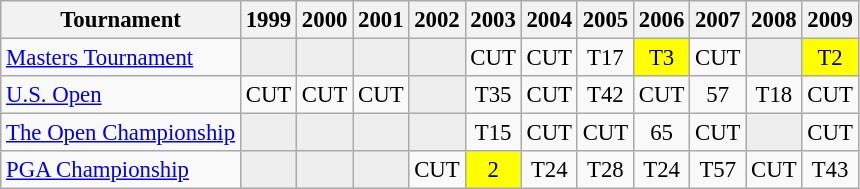<table class="wikitable" style="font-size:95%;text-align:center;">
<tr>
<th>Tournament</th>
<th>1999</th>
<th>2000</th>
<th>2001</th>
<th>2002</th>
<th>2003</th>
<th>2004</th>
<th>2005</th>
<th>2006</th>
<th>2007</th>
<th>2008</th>
<th>2009</th>
</tr>
<tr>
<td align=left><a href='#'>Masters Tournament</a></td>
<td style="background:#eeeeee;"></td>
<td style="background:#eeeeee;"></td>
<td style="background:#eeeeee;"></td>
<td style="background:#eeeeee;"></td>
<td>CUT</td>
<td>CUT</td>
<td>T17</td>
<td style="background:yellow;">T3</td>
<td>CUT</td>
<td style="background:#eeeeee;"></td>
<td style="background:yellow;">T2</td>
</tr>
<tr>
<td align=left><a href='#'>U.S. Open</a></td>
<td>CUT</td>
<td>CUT</td>
<td>CUT</td>
<td style="background:#eeeeee;"></td>
<td>T35</td>
<td>CUT</td>
<td>T42</td>
<td>CUT</td>
<td>57</td>
<td>T18</td>
<td>CUT</td>
</tr>
<tr>
<td align=left><a href='#'>The Open Championship</a></td>
<td style="background:#eeeeee;"></td>
<td style="background:#eeeeee;"></td>
<td style="background:#eeeeee;"></td>
<td style="background:#eeeeee;"></td>
<td>T15</td>
<td>CUT</td>
<td>CUT</td>
<td>65</td>
<td>CUT</td>
<td style="background:#eeeeee;"></td>
<td>CUT</td>
</tr>
<tr>
<td align=left><a href='#'>PGA Championship</a></td>
<td style="background:#eeeeee;"></td>
<td style="background:#eeeeee;"></td>
<td style="background:#eeeeee;"></td>
<td>CUT</td>
<td style="background:yellow;">2</td>
<td>T24</td>
<td>T28</td>
<td>T24</td>
<td>T57</td>
<td>CUT</td>
<td>T43</td>
</tr>
</table>
